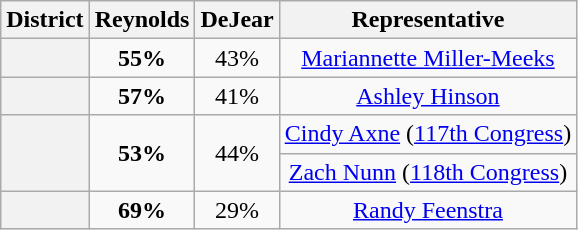<table class=wikitable>
<tr>
<th>District</th>
<th>Reynolds</th>
<th>DeJear</th>
<th>Representative</th>
</tr>
<tr align=center>
<th></th>
<td><strong>55%</strong></td>
<td>43%</td>
<td><a href='#'>Mariannette Miller-Meeks</a></td>
</tr>
<tr align=center>
<th></th>
<td><strong>57%</strong></td>
<td>41%</td>
<td><a href='#'>Ashley Hinson</a></td>
</tr>
<tr align=center>
<th rowspan=2 ></th>
<td rowspan=2><strong>53%</strong></td>
<td rowspan=2>44%</td>
<td><a href='#'>Cindy Axne</a> (<a href='#'>117th Congress</a>)</td>
</tr>
<tr align=center>
<td><a href='#'>Zach Nunn</a> (<a href='#'>118th Congress</a>)</td>
</tr>
<tr align=center>
<th></th>
<td><strong>69%</strong></td>
<td>29%</td>
<td><a href='#'>Randy Feenstra</a></td>
</tr>
</table>
